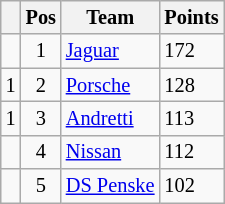<table class="wikitable" style="font-size: 85%;">
<tr>
<th></th>
<th>Pos</th>
<th>Team</th>
<th>Points</th>
</tr>
<tr>
<td align="left"></td>
<td align="center">1</td>
<td> <a href='#'>Jaguar</a></td>
<td align="left">172</td>
</tr>
<tr>
<td align="left"> 1</td>
<td align="center">2</td>
<td> <a href='#'>Porsche</a></td>
<td align="left">128</td>
</tr>
<tr>
<td align="left"> 1</td>
<td align="center">3</td>
<td> <a href='#'>Andretti</a></td>
<td align="left">113</td>
</tr>
<tr>
<td align="left"></td>
<td align="center">4</td>
<td> <a href='#'>Nissan</a></td>
<td align="left">112</td>
</tr>
<tr>
<td align="left"></td>
<td align="center">5</td>
<td> <a href='#'>DS Penske</a></td>
<td align="left">102</td>
</tr>
</table>
